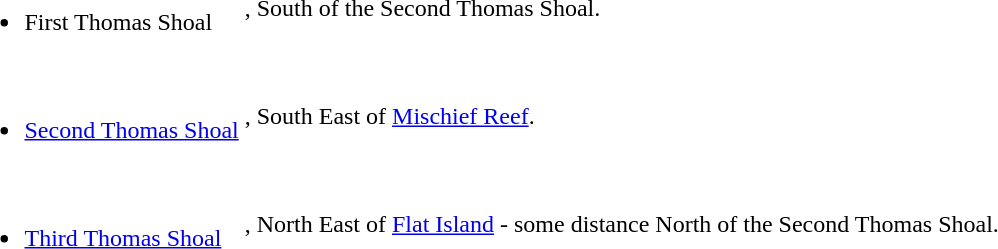<table>
<tr>
<td><br><ul><li>First Thomas Shoal</li></ul></td>
<td>, South of the Second Thomas Shoal.</td>
</tr>
<tr>
<td><br><ul><li><a href='#'>Second Thomas Shoal</a></li></ul></td>
<td>, South East of <a href='#'>Mischief Reef</a>.</td>
</tr>
<tr>
<td><br><ul><li><a href='#'>Third Thomas Shoal</a></li></ul></td>
<td>, North East of <a href='#'>Flat Island</a> - some distance North of the Second Thomas Shoal.</td>
</tr>
</table>
